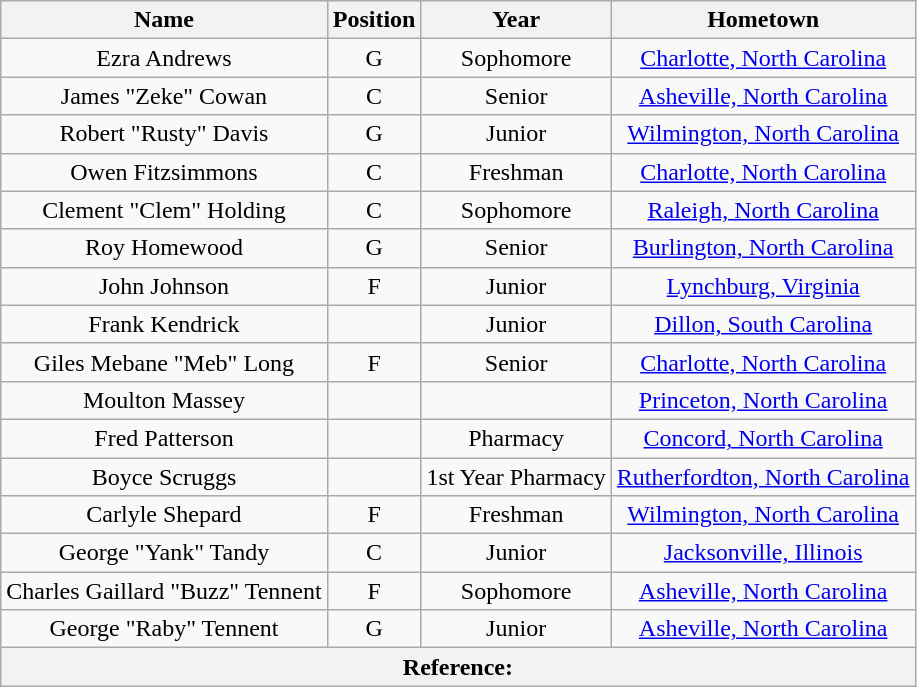<table class="wikitable">
<tr>
<th>Name</th>
<th>Position</th>
<th>Year</th>
<th>Hometown</th>
</tr>
<tr>
<td style="text-align:center;">Ezra Andrews</td>
<td style="text-align:center;">G</td>
<td style="text-align:center;">Sophomore</td>
<td style="text-align:center;"><a href='#'>Charlotte, North Carolina</a></td>
</tr>
<tr>
<td style="text-align:center;">James "Zeke" Cowan</td>
<td style="text-align:center;">C</td>
<td style="text-align:center;">Senior</td>
<td style="text-align:center;"><a href='#'>Asheville, North Carolina</a></td>
</tr>
<tr>
<td style="text-align:center;">Robert "Rusty" Davis</td>
<td style="text-align:center;">G</td>
<td style="text-align:center;">Junior</td>
<td style="text-align:center;"><a href='#'>Wilmington, North Carolina</a></td>
</tr>
<tr>
<td style="text-align:center;">Owen Fitzsimmons</td>
<td style="text-align:center;">C</td>
<td style="text-align:center;">Freshman</td>
<td style="text-align:center;"><a href='#'>Charlotte, North Carolina</a></td>
</tr>
<tr>
<td style="text-align:center;">Clement "Clem" Holding</td>
<td style="text-align:center;">C</td>
<td style="text-align:center;">Sophomore</td>
<td style="text-align:center;"><a href='#'>Raleigh, North Carolina</a></td>
</tr>
<tr>
<td style="text-align:center;">Roy Homewood</td>
<td style="text-align:center;">G</td>
<td style="text-align:center;">Senior</td>
<td style="text-align:center;"><a href='#'>Burlington, North Carolina</a></td>
</tr>
<tr>
<td style="text-align:center;">John Johnson</td>
<td style="text-align:center;">F</td>
<td style="text-align:center;">Junior</td>
<td style="text-align:center;"><a href='#'>Lynchburg, Virginia</a></td>
</tr>
<tr>
<td style="text-align:center;">Frank Kendrick</td>
<td style="text-align:center;"></td>
<td style="text-align:center;">Junior</td>
<td style="text-align:center;"><a href='#'>Dillon, South Carolina</a></td>
</tr>
<tr>
<td style="text-align:center;">Giles Mebane "Meb" Long</td>
<td style="text-align:center;">F</td>
<td style="text-align:center;">Senior</td>
<td style="text-align:center;"><a href='#'>Charlotte, North Carolina</a></td>
</tr>
<tr>
<td style="text-align:center;">Moulton Massey</td>
<td style="text-align:center;"></td>
<td style="text-align:center;"></td>
<td style="text-align:center;"><a href='#'>Princeton, North Carolina</a></td>
</tr>
<tr>
<td style="text-align:center;">Fred Patterson</td>
<td style="text-align:center;"></td>
<td style="text-align:center;">Pharmacy</td>
<td style="text-align:center;"><a href='#'>Concord, North Carolina</a></td>
</tr>
<tr>
<td style="text-align:center;">Boyce Scruggs</td>
<td style="text-align:center;"></td>
<td style="text-align:center;">1st Year Pharmacy</td>
<td style="text-align:center;"><a href='#'>Rutherfordton, North Carolina</a></td>
</tr>
<tr>
<td style="text-align:center;">Carlyle Shepard</td>
<td style="text-align:center;">F</td>
<td style="text-align:center;">Freshman</td>
<td style="text-align:center;"><a href='#'>Wilmington, North Carolina</a></td>
</tr>
<tr>
<td style="text-align:center;">George "Yank" Tandy</td>
<td style="text-align:center;">C</td>
<td style="text-align:center;">Junior</td>
<td style="text-align:center;"><a href='#'>Jacksonville, Illinois</a></td>
</tr>
<tr>
<td style="text-align:center;">Charles Gaillard "Buzz" Tennent</td>
<td style="text-align:center;">F</td>
<td style="text-align:center;">Sophomore</td>
<td style="text-align:center;"><a href='#'>Asheville, North Carolina</a></td>
</tr>
<tr>
<td style="text-align:center;">George "Raby" Tennent</td>
<td style="text-align:center;">G</td>
<td style="text-align:center;">Junior</td>
<td style="text-align:center;"><a href='#'>Asheville, North Carolina</a></td>
</tr>
<tr>
<th style="text-align:center;" colspan="4">Reference:</th>
</tr>
</table>
